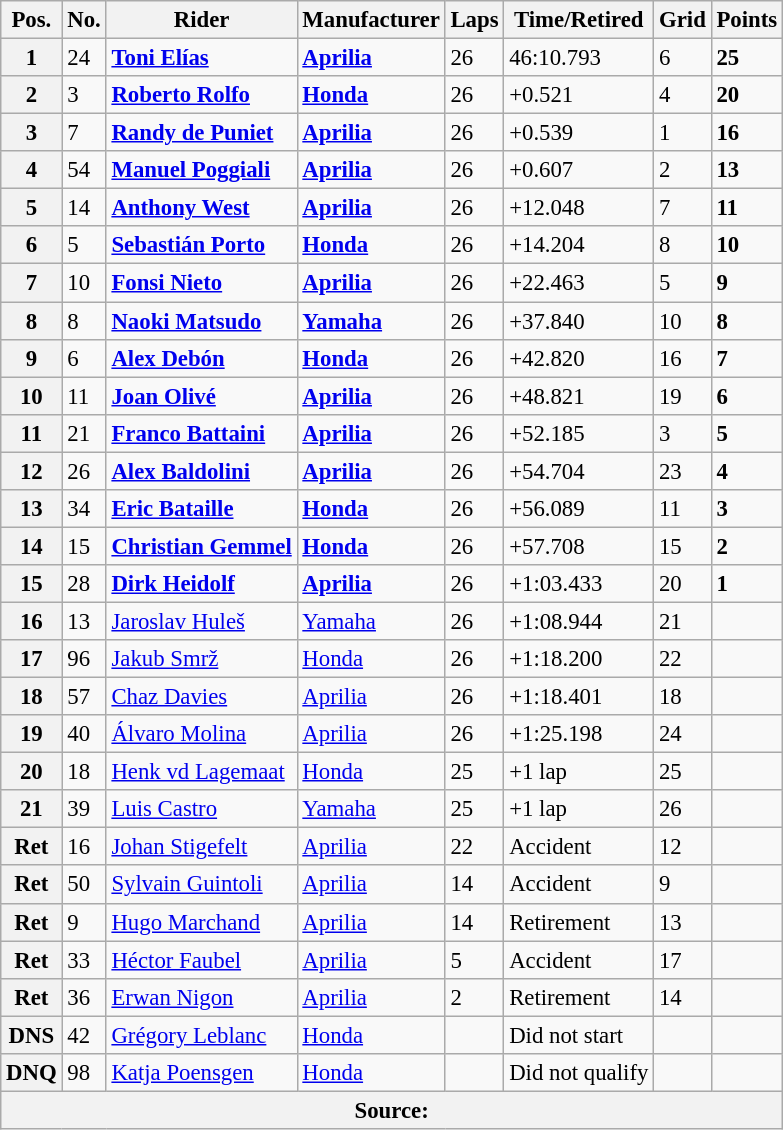<table class="wikitable" style="font-size: 95%;">
<tr>
<th>Pos.</th>
<th>No.</th>
<th>Rider</th>
<th>Manufacturer</th>
<th>Laps</th>
<th>Time/Retired</th>
<th>Grid</th>
<th>Points</th>
</tr>
<tr>
<th>1</th>
<td>24</td>
<td> <strong><a href='#'>Toni Elías</a></strong></td>
<td><strong><a href='#'>Aprilia</a></strong></td>
<td>26</td>
<td>46:10.793</td>
<td>6</td>
<td><strong>25</strong></td>
</tr>
<tr>
<th>2</th>
<td>3</td>
<td> <strong><a href='#'>Roberto Rolfo</a></strong></td>
<td><strong><a href='#'>Honda</a></strong></td>
<td>26</td>
<td>+0.521</td>
<td>4</td>
<td><strong>20</strong></td>
</tr>
<tr>
<th>3</th>
<td>7</td>
<td> <strong><a href='#'>Randy de Puniet</a></strong></td>
<td><strong><a href='#'>Aprilia</a></strong></td>
<td>26</td>
<td>+0.539</td>
<td>1</td>
<td><strong>16</strong></td>
</tr>
<tr>
<th>4</th>
<td>54</td>
<td> <strong><a href='#'>Manuel Poggiali</a></strong></td>
<td><strong><a href='#'>Aprilia</a></strong></td>
<td>26</td>
<td>+0.607</td>
<td>2</td>
<td><strong>13</strong></td>
</tr>
<tr>
<th>5</th>
<td>14</td>
<td> <strong><a href='#'>Anthony West</a></strong></td>
<td><strong><a href='#'>Aprilia</a></strong></td>
<td>26</td>
<td>+12.048</td>
<td>7</td>
<td><strong>11</strong></td>
</tr>
<tr>
<th>6</th>
<td>5</td>
<td> <strong><a href='#'>Sebastián Porto</a></strong></td>
<td><strong><a href='#'>Honda</a></strong></td>
<td>26</td>
<td>+14.204</td>
<td>8</td>
<td><strong>10</strong></td>
</tr>
<tr>
<th>7</th>
<td>10</td>
<td> <strong><a href='#'>Fonsi Nieto</a></strong></td>
<td><strong><a href='#'>Aprilia</a></strong></td>
<td>26</td>
<td>+22.463</td>
<td>5</td>
<td><strong>9</strong></td>
</tr>
<tr>
<th>8</th>
<td>8</td>
<td> <strong><a href='#'>Naoki Matsudo</a></strong></td>
<td><strong><a href='#'>Yamaha</a></strong></td>
<td>26</td>
<td>+37.840</td>
<td>10</td>
<td><strong>8</strong></td>
</tr>
<tr>
<th>9</th>
<td>6</td>
<td> <strong><a href='#'>Alex Debón</a></strong></td>
<td><strong><a href='#'>Honda</a></strong></td>
<td>26</td>
<td>+42.820</td>
<td>16</td>
<td><strong>7</strong></td>
</tr>
<tr>
<th>10</th>
<td>11</td>
<td> <strong><a href='#'>Joan Olivé</a></strong></td>
<td><strong><a href='#'>Aprilia</a></strong></td>
<td>26</td>
<td>+48.821</td>
<td>19</td>
<td><strong>6</strong></td>
</tr>
<tr>
<th>11</th>
<td>21</td>
<td> <strong><a href='#'>Franco Battaini</a></strong></td>
<td><strong><a href='#'>Aprilia</a></strong></td>
<td>26</td>
<td>+52.185</td>
<td>3</td>
<td><strong>5</strong></td>
</tr>
<tr>
<th>12</th>
<td>26</td>
<td> <strong><a href='#'>Alex Baldolini</a></strong></td>
<td><strong><a href='#'>Aprilia</a></strong></td>
<td>26</td>
<td>+54.704</td>
<td>23</td>
<td><strong>4</strong></td>
</tr>
<tr>
<th>13</th>
<td>34</td>
<td> <strong><a href='#'>Eric Bataille</a></strong></td>
<td><strong><a href='#'>Honda</a></strong></td>
<td>26</td>
<td>+56.089</td>
<td>11</td>
<td><strong>3</strong></td>
</tr>
<tr>
<th>14</th>
<td>15</td>
<td> <strong><a href='#'>Christian Gemmel</a></strong></td>
<td><strong><a href='#'>Honda</a></strong></td>
<td>26</td>
<td>+57.708</td>
<td>15</td>
<td><strong>2</strong></td>
</tr>
<tr>
<th>15</th>
<td>28</td>
<td> <strong><a href='#'>Dirk Heidolf</a></strong></td>
<td><strong><a href='#'>Aprilia</a></strong></td>
<td>26</td>
<td>+1:03.433</td>
<td>20</td>
<td><strong>1</strong></td>
</tr>
<tr>
<th>16</th>
<td>13</td>
<td> <a href='#'>Jaroslav Huleš</a></td>
<td><a href='#'>Yamaha</a></td>
<td>26</td>
<td>+1:08.944</td>
<td>21</td>
<td></td>
</tr>
<tr>
<th>17</th>
<td>96</td>
<td> <a href='#'>Jakub Smrž</a></td>
<td><a href='#'>Honda</a></td>
<td>26</td>
<td>+1:18.200</td>
<td>22</td>
<td></td>
</tr>
<tr>
<th>18</th>
<td>57</td>
<td> <a href='#'>Chaz Davies</a></td>
<td><a href='#'>Aprilia</a></td>
<td>26</td>
<td>+1:18.401</td>
<td>18</td>
<td></td>
</tr>
<tr>
<th>19</th>
<td>40</td>
<td> <a href='#'>Álvaro Molina</a></td>
<td><a href='#'>Aprilia</a></td>
<td>26</td>
<td>+1:25.198</td>
<td>24</td>
<td></td>
</tr>
<tr>
<th>20</th>
<td>18</td>
<td> <a href='#'>Henk vd Lagemaat</a></td>
<td><a href='#'>Honda</a></td>
<td>25</td>
<td>+1 lap</td>
<td>25</td>
<td></td>
</tr>
<tr>
<th>21</th>
<td>39</td>
<td> <a href='#'>Luis Castro</a></td>
<td><a href='#'>Yamaha</a></td>
<td>25</td>
<td>+1 lap</td>
<td>26</td>
<td></td>
</tr>
<tr>
<th>Ret</th>
<td>16</td>
<td> <a href='#'>Johan Stigefelt</a></td>
<td><a href='#'>Aprilia</a></td>
<td>22</td>
<td>Accident</td>
<td>12</td>
<td></td>
</tr>
<tr>
<th>Ret</th>
<td>50</td>
<td> <a href='#'>Sylvain Guintoli</a></td>
<td><a href='#'>Aprilia</a></td>
<td>14</td>
<td>Accident</td>
<td>9</td>
<td></td>
</tr>
<tr>
<th>Ret</th>
<td>9</td>
<td> <a href='#'>Hugo Marchand</a></td>
<td><a href='#'>Aprilia</a></td>
<td>14</td>
<td>Retirement</td>
<td>13</td>
<td></td>
</tr>
<tr>
<th>Ret</th>
<td>33</td>
<td> <a href='#'>Héctor Faubel</a></td>
<td><a href='#'>Aprilia</a></td>
<td>5</td>
<td>Accident</td>
<td>17</td>
<td></td>
</tr>
<tr>
<th>Ret</th>
<td>36</td>
<td> <a href='#'>Erwan Nigon</a></td>
<td><a href='#'>Aprilia</a></td>
<td>2</td>
<td>Retirement</td>
<td>14</td>
<td></td>
</tr>
<tr>
<th>DNS</th>
<td>42</td>
<td> <a href='#'>Grégory Leblanc</a></td>
<td><a href='#'>Honda</a></td>
<td></td>
<td>Did not start</td>
<td></td>
<td></td>
</tr>
<tr>
<th>DNQ</th>
<td>98</td>
<td> <a href='#'>Katja Poensgen</a></td>
<td><a href='#'>Honda</a></td>
<td></td>
<td>Did not qualify</td>
<td></td>
<td></td>
</tr>
<tr>
<th colspan=8>Source: </th>
</tr>
</table>
